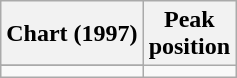<table class="wikitable sortable">
<tr>
<th align="left">Chart (1997)</th>
<th align="center">Peak<br>position</th>
</tr>
<tr>
</tr>
<tr>
</tr>
<tr>
<td></td>
</tr>
</table>
